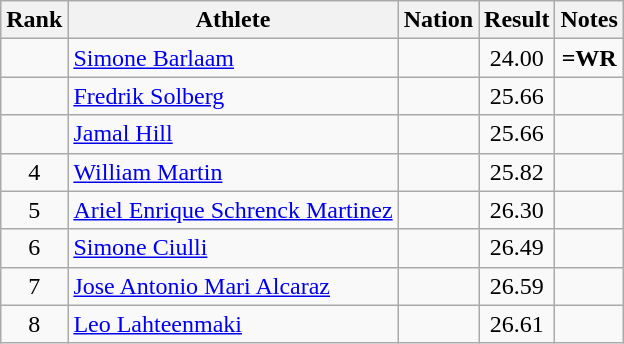<table class="wikitable sortable" style="text-align:center">
<tr>
<th>Rank</th>
<th>Athlete</th>
<th>Nation</th>
<th>Result</th>
<th>Notes</th>
</tr>
<tr>
<td></td>
<td align=left><a href='#'>Simone Barlaam</a></td>
<td align=left></td>
<td>24.00</td>
<td><strong>=WR</strong></td>
</tr>
<tr>
<td></td>
<td align=left><a href='#'>Fredrik Solberg</a></td>
<td align=left></td>
<td>25.66</td>
<td></td>
</tr>
<tr>
<td></td>
<td align=left><a href='#'>Jamal Hill</a></td>
<td align=left></td>
<td>25.66</td>
<td></td>
</tr>
<tr>
<td>4</td>
<td align=left><a href='#'>William Martin</a></td>
<td align=left></td>
<td>25.82</td>
<td></td>
</tr>
<tr>
<td>5</td>
<td align=left><a href='#'>Ariel Enrique Schrenck Martinez</a></td>
<td align=left></td>
<td>26.30</td>
<td></td>
</tr>
<tr>
<td>6</td>
<td align=left><a href='#'>Simone Ciulli</a></td>
<td align=left></td>
<td>26.49</td>
<td></td>
</tr>
<tr>
<td>7</td>
<td align=left><a href='#'>Jose Antonio Mari Alcaraz</a></td>
<td align=left></td>
<td>26.59</td>
<td></td>
</tr>
<tr>
<td>8</td>
<td align=left><a href='#'>Leo Lahteenmaki</a></td>
<td align=left></td>
<td>26.61</td>
<td></td>
</tr>
</table>
